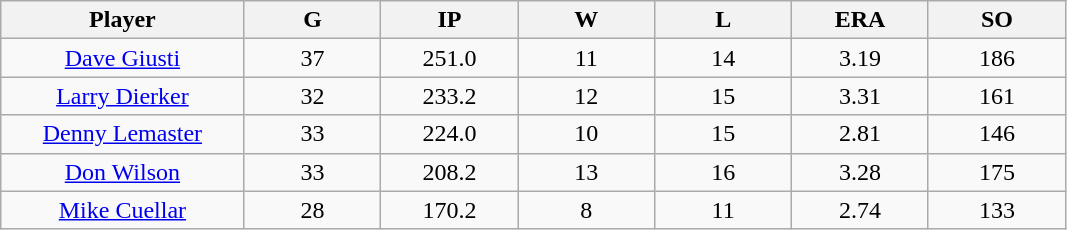<table class="wikitable sortable">
<tr>
<th bgcolor="#DDDDFF" width="16%">Player</th>
<th bgcolor="#DDDDFF" width="9%">G</th>
<th bgcolor="#DDDDFF" width="9%">IP</th>
<th bgcolor="#DDDDFF" width="9%">W</th>
<th bgcolor="#DDDDFF" width="9%">L</th>
<th bgcolor="#DDDDFF" width="9%">ERA</th>
<th bgcolor="#DDDDFF" width="9%">SO</th>
</tr>
<tr align="center">
<td><a href='#'>Dave Giusti</a></td>
<td>37</td>
<td>251.0</td>
<td>11</td>
<td>14</td>
<td>3.19</td>
<td>186</td>
</tr>
<tr align=center>
<td><a href='#'>Larry Dierker</a></td>
<td>32</td>
<td>233.2</td>
<td>12</td>
<td>15</td>
<td>3.31</td>
<td>161</td>
</tr>
<tr align=center>
<td><a href='#'>Denny Lemaster</a></td>
<td>33</td>
<td>224.0</td>
<td>10</td>
<td>15</td>
<td>2.81</td>
<td>146</td>
</tr>
<tr align=center>
<td><a href='#'>Don Wilson</a></td>
<td>33</td>
<td>208.2</td>
<td>13</td>
<td>16</td>
<td>3.28</td>
<td>175</td>
</tr>
<tr align=center>
<td><a href='#'>Mike Cuellar</a></td>
<td>28</td>
<td>170.2</td>
<td>8</td>
<td>11</td>
<td>2.74</td>
<td>133</td>
</tr>
</table>
